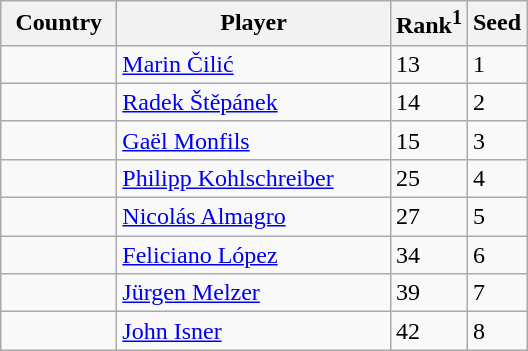<table class="sortable wikitable">
<tr>
<th width="70">Country</th>
<th width="175">Player</th>
<th>Rank<sup>1</sup></th>
<th>Seed</th>
</tr>
<tr>
<td></td>
<td><a href='#'>Marin Čilić</a></td>
<td>13</td>
<td>1</td>
</tr>
<tr>
<td></td>
<td><a href='#'>Radek Štěpánek</a></td>
<td>14</td>
<td>2</td>
</tr>
<tr>
<td></td>
<td><a href='#'>Gaël Monfils</a></td>
<td>15</td>
<td>3</td>
</tr>
<tr>
<td></td>
<td><a href='#'>Philipp Kohlschreiber</a></td>
<td>25</td>
<td>4</td>
</tr>
<tr>
<td></td>
<td><a href='#'>Nicolás Almagro</a></td>
<td>27</td>
<td>5</td>
</tr>
<tr>
<td></td>
<td><a href='#'>Feliciano López</a></td>
<td>34</td>
<td>6</td>
</tr>
<tr>
<td></td>
<td><a href='#'>Jürgen Melzer</a></td>
<td>39</td>
<td>7</td>
</tr>
<tr>
<td></td>
<td><a href='#'>John Isner</a></td>
<td>42</td>
<td>8</td>
</tr>
</table>
